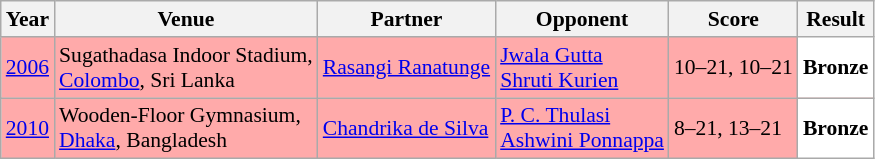<table class="sortable wikitable" style="font-size: 90%;">
<tr>
<th>Year</th>
<th>Venue</th>
<th>Partner</th>
<th>Opponent</th>
<th>Score</th>
<th>Result</th>
</tr>
<tr style="background:#FFAAAA">
<td align="center"><a href='#'>2006</a></td>
<td align="left">Sugathadasa Indoor Stadium,<br><a href='#'>Colombo</a>, Sri Lanka</td>
<td align="left"> <a href='#'>Rasangi Ranatunge</a></td>
<td align="left"> <a href='#'>Jwala Gutta</a><br> <a href='#'>Shruti Kurien</a></td>
<td align="left">10–21, 10–21</td>
<td style="text-align:left; background:white"> <strong>Bronze</strong></td>
</tr>
<tr style="background:#FFAAAA">
<td align="center"><a href='#'>2010</a></td>
<td align="left">Wooden-Floor Gymnasium,<br><a href='#'>Dhaka</a>, Bangladesh</td>
<td align="left"> <a href='#'>Chandrika de Silva</a></td>
<td align="left"> <a href='#'>P. C. Thulasi</a><br> <a href='#'>Ashwini Ponnappa</a></td>
<td align="left">8–21, 13–21</td>
<td style="text-align:left; background:white"> <strong>Bronze</strong></td>
</tr>
</table>
